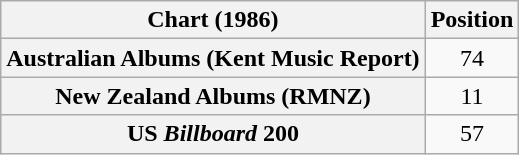<table class="wikitable sortable plainrowheaders" style="text-align:center">
<tr>
<th scope="col">Chart (1986)</th>
<th scope="col">Position</th>
</tr>
<tr>
<th scope="row">Australian Albums (Kent Music Report)</th>
<td>74</td>
</tr>
<tr>
<th scope="row">New Zealand Albums (RMNZ)</th>
<td>11</td>
</tr>
<tr>
<th scope="row">US <em>Billboard</em> 200</th>
<td>57</td>
</tr>
</table>
